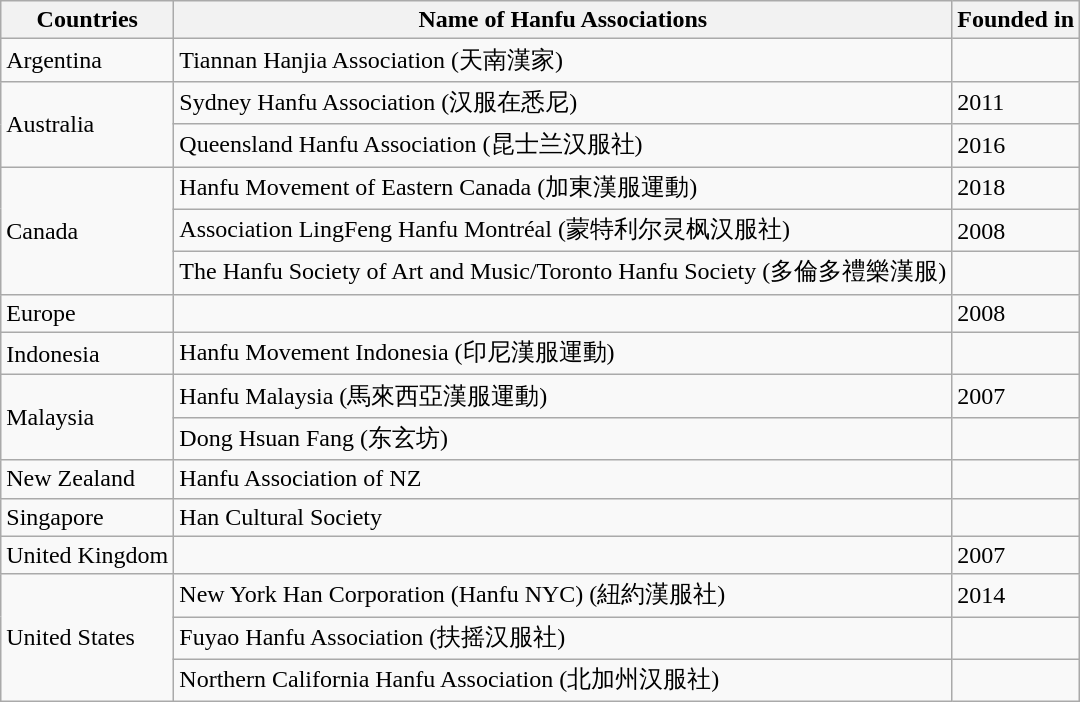<table class="wikitable sortable">
<tr>
<th>Countries</th>
<th>Name of Hanfu Associations</th>
<th>Founded in</th>
</tr>
<tr>
<td>Argentina</td>
<td>Tiannan Hanjia Association (天南漢家)</td>
<td></td>
</tr>
<tr>
<td rowspan="2">Australia</td>
<td>Sydney Hanfu Association (汉服在悉尼)</td>
<td>2011</td>
</tr>
<tr>
<td>Queensland Hanfu Association (昆士兰汉服社)</td>
<td>2016</td>
</tr>
<tr>
<td rowspan="3">Canada</td>
<td>Hanfu Movement of Eastern Canada (加東漢服運動)</td>
<td>2018</td>
</tr>
<tr>
<td>Association LingFeng Hanfu Montréal (蒙特利尔灵枫汉服社)</td>
<td>2008</td>
</tr>
<tr>
<td>The Hanfu Society of Art and Music/Toronto Hanfu Society (多倫多禮樂漢服)</td>
<td></td>
</tr>
<tr>
<td>Europe</td>
<td></td>
<td>2008</td>
</tr>
<tr>
<td>Indonesia</td>
<td>Hanfu Movement Indonesia (印尼漢服運動)</td>
<td></td>
</tr>
<tr>
<td rowspan="2">Malaysia</td>
<td>Hanfu Malaysia (馬來西亞漢服運動)</td>
<td>2007</td>
</tr>
<tr>
<td>Dong Hsuan Fang (东玄坊)</td>
<td></td>
</tr>
<tr>
<td>New Zealand</td>
<td>Hanfu Association of NZ</td>
<td></td>
</tr>
<tr>
<td>Singapore</td>
<td>Han Cultural Society</td>
<td></td>
</tr>
<tr>
<td>United Kingdom</td>
<td></td>
<td>2007</td>
</tr>
<tr>
<td rowspan="3">United States</td>
<td>New York Han Corporation (Hanfu NYC) (紐約漢服社)</td>
<td>2014</td>
</tr>
<tr>
<td>Fuyao Hanfu Association (扶摇汉服社)</td>
<td></td>
</tr>
<tr>
<td>Northern California Hanfu Association (北加州汉服社)</td>
<td></td>
</tr>
</table>
